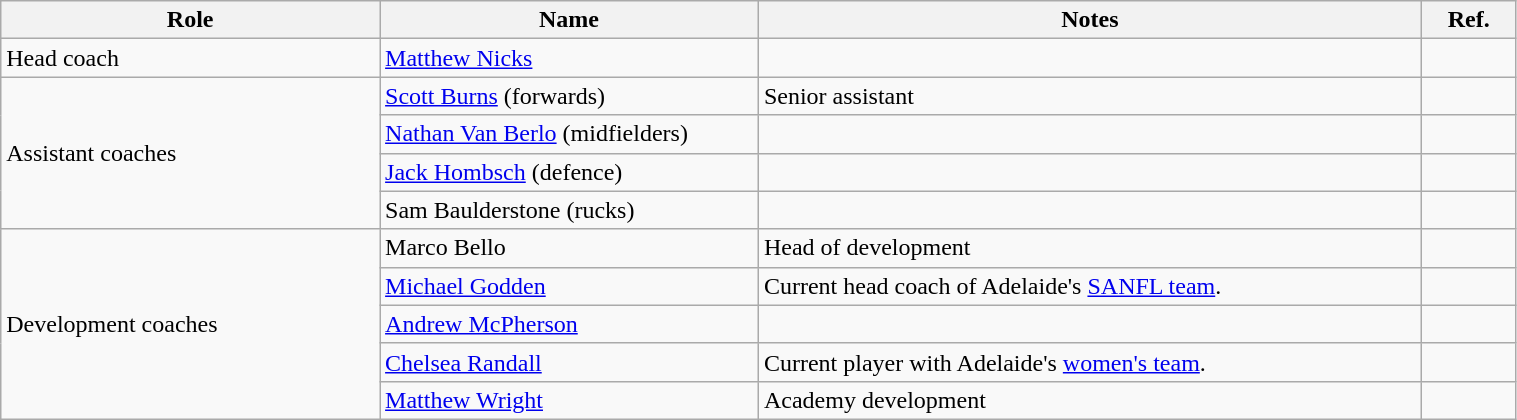<table class="wikitable" style="width:80%;">
<tr>
<th width="20%">Role</th>
<th width="20%">Name</th>
<th width="35%">Notes</th>
<th width="5%">Ref.</th>
</tr>
<tr>
<td>Head coach</td>
<td><a href='#'>Matthew Nicks</a></td>
<td></td>
<td></td>
</tr>
<tr>
<td rowspan="4">Assistant coaches</td>
<td><a href='#'>Scott Burns</a> (forwards)</td>
<td>Senior assistant</td>
<td></td>
</tr>
<tr>
<td><a href='#'>Nathan Van Berlo</a> (midfielders)</td>
<td></td>
</tr>
<tr>
<td><a href='#'>Jack Hombsch</a> (defence)</td>
<td></td>
<td></td>
</tr>
<tr>
<td>Sam Baulderstone (rucks)</td>
<td></td>
<td></td>
</tr>
<tr>
<td rowspan="5">Development coaches</td>
<td>Marco Bello</td>
<td>Head of development</td>
<td></td>
</tr>
<tr>
<td><a href='#'>Michael Godden</a></td>
<td>Current head coach of Adelaide's <a href='#'>SANFL team</a>.</td>
<td></td>
</tr>
<tr>
<td><a href='#'>Andrew McPherson</a></td>
<td></td>
<td></td>
</tr>
<tr>
<td><a href='#'>Chelsea Randall</a></td>
<td>Current player with Adelaide's <a href='#'>women's team</a>.</td>
<td></td>
</tr>
<tr>
<td><a href='#'>Matthew Wright</a></td>
<td>Academy development</td>
<td></td>
</tr>
</table>
